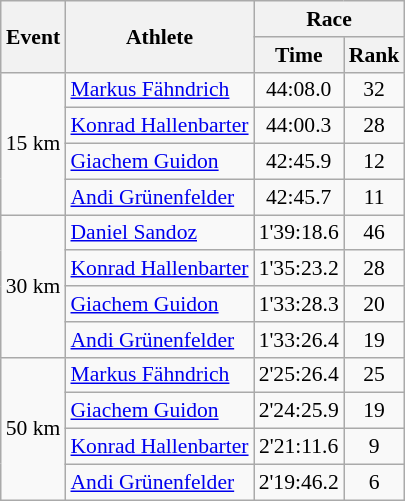<table class="wikitable" border="1" style="font-size:90%">
<tr>
<th rowspan=2>Event</th>
<th rowspan=2>Athlete</th>
<th colspan=2>Race</th>
</tr>
<tr>
<th>Time</th>
<th>Rank</th>
</tr>
<tr>
<td rowspan=4>15 km</td>
<td><a href='#'>Markus Fähndrich</a></td>
<td align=center>44:08.0</td>
<td align=center>32</td>
</tr>
<tr>
<td><a href='#'>Konrad Hallenbarter</a></td>
<td align=center>44:00.3</td>
<td align=center>28</td>
</tr>
<tr>
<td><a href='#'>Giachem Guidon</a></td>
<td align=center>42:45.9</td>
<td align=center>12</td>
</tr>
<tr>
<td><a href='#'>Andi Grünenfelder</a></td>
<td align=center>42:45.7</td>
<td align=center>11</td>
</tr>
<tr>
<td rowspan=4>30 km</td>
<td><a href='#'>Daniel Sandoz</a></td>
<td align=center>1'39:18.6</td>
<td align=center>46</td>
</tr>
<tr>
<td><a href='#'>Konrad Hallenbarter</a></td>
<td align=center>1'35:23.2</td>
<td align=center>28</td>
</tr>
<tr>
<td><a href='#'>Giachem Guidon</a></td>
<td align=center>1'33:28.3</td>
<td align=center>20</td>
</tr>
<tr>
<td><a href='#'>Andi Grünenfelder</a></td>
<td align=center>1'33:26.4</td>
<td align=center>19</td>
</tr>
<tr>
<td rowspan=4>50 km</td>
<td><a href='#'>Markus Fähndrich</a></td>
<td align=center>2'25:26.4</td>
<td align=center>25</td>
</tr>
<tr>
<td><a href='#'>Giachem Guidon</a></td>
<td align=center>2'24:25.9</td>
<td align=center>19</td>
</tr>
<tr>
<td><a href='#'>Konrad Hallenbarter</a></td>
<td align=center>2'21:11.6</td>
<td align=center>9</td>
</tr>
<tr>
<td><a href='#'>Andi Grünenfelder</a></td>
<td align=center>2'19:46.2</td>
<td align=center>6</td>
</tr>
</table>
